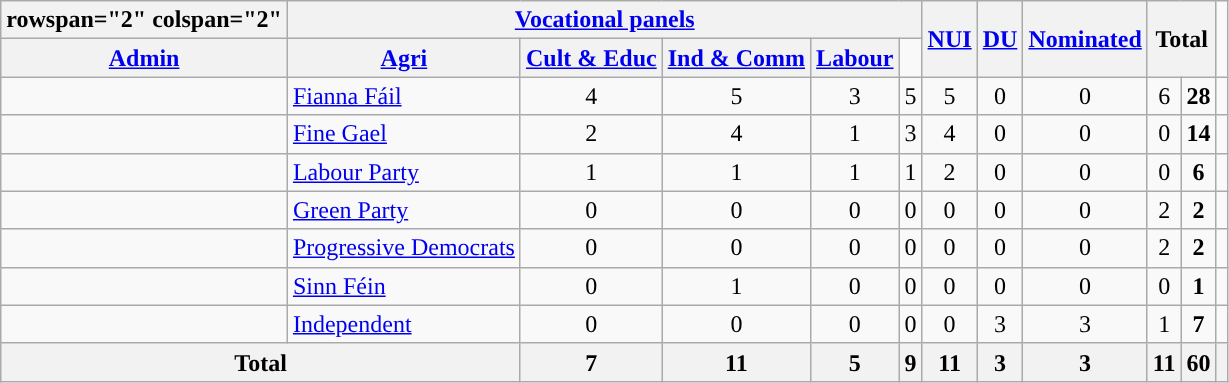<table class="wikitable">
<tr>
<th>rowspan="2" colspan="2" </th>
<th scope="col" colspan="5"><a href='#'>Vocational panels</a></th>
<th rowspan="2"><a href='#'>NUI</a></th>
<th rowspan="2"><a href='#'>DU</a></th>
<th rowspan="2"><a href='#'>Nominated</a></th>
<th rowspan="2" colspan="2">Total</th>
</tr>
<tr>
<th scope="col"><a href='#'>Admin</a></th>
<th scope="col"><a href='#'>Agri</a></th>
<th scope="col"><a href='#'>Cult & Educ</a></th>
<th scope="col"><a href='#'>Ind & Comm</a></th>
<th scope="col"><a href='#'>Labour</a></th>
</tr>
<tr style="text-align:center">
<td style="background-color: "></td>
<td align="left"><a href='#'>Fianna Fáil</a></td>
<td>4</td>
<td>5</td>
<td>3</td>
<td>5</td>
<td>5</td>
<td>0</td>
<td>0</td>
<td>6</td>
<td><strong>28</strong></td>
<td style="background-color: "></td>
</tr>
<tr style="text-align:center">
<td style="background-color: "></td>
<td align="left"><a href='#'>Fine Gael</a></td>
<td>2</td>
<td>4</td>
<td>1</td>
<td>3</td>
<td>4</td>
<td>0</td>
<td>0</td>
<td>0</td>
<td><strong>14</strong></td>
<td style="background-color: "></td>
</tr>
<tr style="text-align:center">
<td style="background-color: "></td>
<td align="left"><a href='#'>Labour Party</a></td>
<td>1</td>
<td>1</td>
<td>1</td>
<td>1</td>
<td>2</td>
<td>0</td>
<td>0</td>
<td>0</td>
<td><strong>6</strong></td>
<td style="background-color: "></td>
</tr>
<tr style="text-align:center">
<td style="background-color: "></td>
<td align="left"><a href='#'>Green Party</a></td>
<td>0</td>
<td>0</td>
<td>0</td>
<td>0</td>
<td>0</td>
<td>0</td>
<td>0</td>
<td>2</td>
<td><strong>2</strong></td>
<td style="background-color: "></td>
</tr>
<tr style="text-align:center">
<td style="background-color: "></td>
<td align="left"><a href='#'>Progressive Democrats</a></td>
<td>0</td>
<td>0</td>
<td>0</td>
<td>0</td>
<td>0</td>
<td>0</td>
<td>0</td>
<td>2</td>
<td><strong>2</strong></td>
<td style="background-color: "></td>
</tr>
<tr style="text-align:center">
<td style="background-color: "></td>
<td align="left"><a href='#'>Sinn Féin</a></td>
<td>0</td>
<td>1</td>
<td>0</td>
<td>0</td>
<td>0</td>
<td>0</td>
<td>0</td>
<td>0</td>
<td><strong>1</strong></td>
<td style="background-color: "></td>
</tr>
<tr style="text-align:center">
<td style="background-color: "></td>
<td align="left"><a href='#'>Independent</a></td>
<td>0</td>
<td>0</td>
<td>0</td>
<td>0</td>
<td>0</td>
<td>3</td>
<td>3</td>
<td>1</td>
<td><strong>7</strong></td>
<td style="background-color: "></td>
</tr>
<tr style="text-align:center">
<th colspan="2">Total</th>
<th>7</th>
<th>11</th>
<th>5</th>
<th>9</th>
<th>11</th>
<th>3</th>
<th>3</th>
<th>11</th>
<th>60</th>
<th></th>
</tr>
</table>
